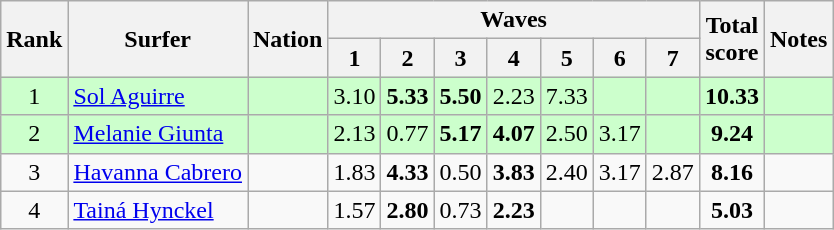<table class="wikitable sortable" style="text-align:center">
<tr>
<th rowspan=2>Rank</th>
<th rowspan=2>Surfer</th>
<th rowspan=2>Nation</th>
<th colspan=7>Waves</th>
<th rowspan=2>Total<br>score</th>
<th rowspan=2>Notes</th>
</tr>
<tr>
<th>1</th>
<th>2</th>
<th>3</th>
<th>4</th>
<th>5</th>
<th>6</th>
<th>7</th>
</tr>
<tr bgcolor=ccffcc>
<td>1</td>
<td align=left><a href='#'>Sol Aguirre</a></td>
<td align=left></td>
<td>3.10</td>
<td><strong>5.33</strong></td>
<td><strong>5.50</strong></td>
<td>2.23</td>
<td>7.33</td>
<td></td>
<td></td>
<td><strong>10.33</strong></td>
<td></td>
</tr>
<tr bgcolor=ccffcc>
<td>2</td>
<td align=left><a href='#'>Melanie Giunta</a></td>
<td align=left></td>
<td>2.13</td>
<td>0.77</td>
<td><strong>5.17</strong></td>
<td><strong>4.07</strong></td>
<td>2.50</td>
<td>3.17</td>
<td></td>
<td><strong>9.24</strong></td>
<td></td>
</tr>
<tr>
<td>3</td>
<td align=left><a href='#'>Havanna Cabrero</a></td>
<td align=left></td>
<td>1.83</td>
<td><strong>4.33</strong></td>
<td>0.50</td>
<td><strong>3.83</strong></td>
<td>2.40</td>
<td>3.17</td>
<td>2.87</td>
<td><strong>8.16</strong></td>
<td></td>
</tr>
<tr>
<td>4</td>
<td align=left><a href='#'>Tainá Hynckel</a></td>
<td align=left></td>
<td>1.57</td>
<td><strong>2.80</strong></td>
<td>0.73</td>
<td><strong>2.23</strong></td>
<td></td>
<td></td>
<td></td>
<td><strong>5.03</strong></td>
<td></td>
</tr>
</table>
